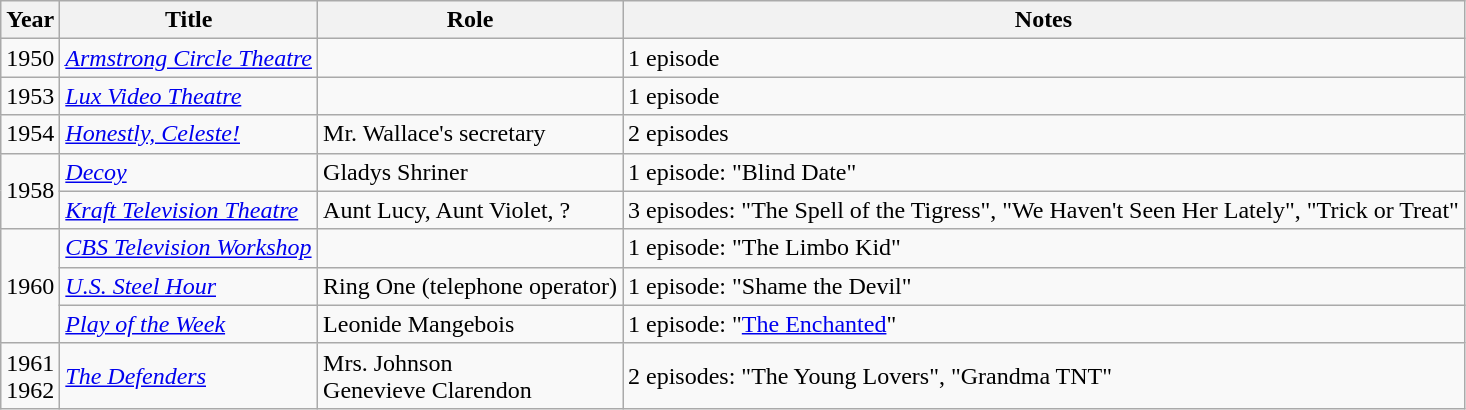<table class="wikitable sortable">
<tr>
<th>Year</th>
<th>Title</th>
<th>Role</th>
<th>Notes</th>
</tr>
<tr>
<td>1950</td>
<td><em><a href='#'>Armstrong Circle Theatre</a></em></td>
<td></td>
<td>1 episode</td>
</tr>
<tr>
<td>1953</td>
<td><em><a href='#'>Lux Video Theatre</a></em></td>
<td></td>
<td>1 episode</td>
</tr>
<tr>
<td>1954</td>
<td><em><a href='#'>Honestly, Celeste!</a></em></td>
<td>Mr. Wallace's secretary</td>
<td>2 episodes</td>
</tr>
<tr>
<td rowspan="2">1958</td>
<td><em><a href='#'>Decoy</a></em></td>
<td>Gladys Shriner</td>
<td>1 episode: "Blind Date"</td>
</tr>
<tr>
<td><em><a href='#'>Kraft Television Theatre</a></em></td>
<td>Aunt Lucy, Aunt Violet, ?</td>
<td>3 episodes: "The Spell of the Tigress", "We Haven't Seen Her Lately", "Trick or Treat"</td>
</tr>
<tr>
<td rowspan="3">1960</td>
<td><em><a href='#'>CBS Television Workshop</a></em></td>
<td></td>
<td>1 episode: "The Limbo Kid"</td>
</tr>
<tr>
<td><em><a href='#'>U.S. Steel Hour</a></em></td>
<td>Ring One (telephone operator)</td>
<td>1 episode: "Shame the Devil"</td>
</tr>
<tr>
<td><em><a href='#'>Play of the Week</a></em></td>
<td>Leonide Mangebois</td>
<td>1 episode: "<a href='#'>The Enchanted</a>"</td>
</tr>
<tr>
<td>1961<br>1962</td>
<td><em><a href='#'>The Defenders</a></em></td>
<td>Mrs. Johnson<br>Genevieve Clarendon</td>
<td>2 episodes: "The Young Lovers", "Grandma TNT"</td>
</tr>
</table>
